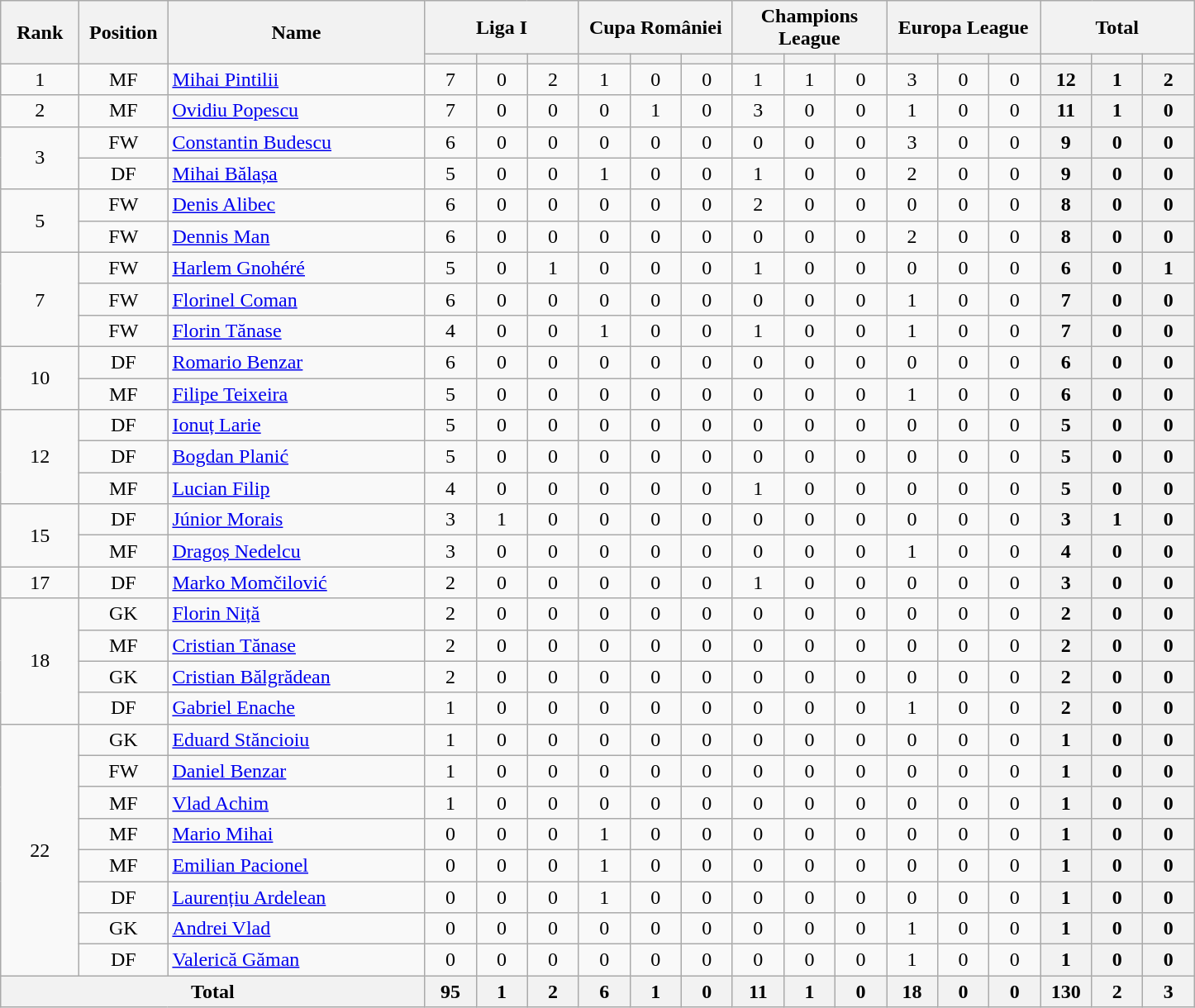<table class="wikitable" style="text-align:center;">
<tr>
<th rowspan="2" style="width:56px;">Rank</th>
<th rowspan="2" style="width:64px;">Position</th>
<th rowspan="2" style="width:200px;">Name</th>
<th colspan="3" style="width:84px;">Liga I</th>
<th colspan="3" style="width:84px;">Cupa României</th>
<th colspan="3" style="width:84px;">Champions League</th>
<th colspan="3" style="width:84px;">Europa League</th>
<th colspan="3" style="width:84px;">Total</th>
</tr>
<tr>
<th style="width:34px;"></th>
<th style="width:34px;"></th>
<th style="width:34px;"></th>
<th style="width:34px;"></th>
<th style="width:34px;"></th>
<th style="width:34px;"></th>
<th style="width:34px;"></th>
<th style="width:34px;"></th>
<th style="width:34px;"></th>
<th style="width:34px;"></th>
<th style="width:34px;"></th>
<th style="width:34px;"></th>
<th style="width:34px;"></th>
<th style="width:34px;"></th>
<th style="width:34px;"></th>
</tr>
<tr>
<td>1</td>
<td>MF</td>
<td align="left"> <a href='#'>Mihai Pintilii</a></td>
<td>7</td>
<td>0</td>
<td>2</td>
<td>1</td>
<td>0</td>
<td>0</td>
<td>1</td>
<td>1</td>
<td>0</td>
<td>3</td>
<td>0</td>
<td>0</td>
<th>12</th>
<th>1</th>
<th>2</th>
</tr>
<tr>
<td>2</td>
<td>MF</td>
<td align="left"> <a href='#'>Ovidiu Popescu</a></td>
<td>7</td>
<td>0</td>
<td>0</td>
<td>0</td>
<td>1</td>
<td>0</td>
<td>3</td>
<td>0</td>
<td>0</td>
<td>1</td>
<td>0</td>
<td>0</td>
<th>11</th>
<th>1</th>
<th>0</th>
</tr>
<tr>
<td rowspan="2">3</td>
<td>FW</td>
<td align="left"> <a href='#'>Constantin Budescu</a></td>
<td>6</td>
<td>0</td>
<td>0</td>
<td>0</td>
<td>0</td>
<td>0</td>
<td>0</td>
<td>0</td>
<td>0</td>
<td>3</td>
<td>0</td>
<td>0</td>
<th>9</th>
<th>0</th>
<th>0</th>
</tr>
<tr>
<td>DF</td>
<td align="left"> <a href='#'>Mihai Bălașa</a></td>
<td>5</td>
<td>0</td>
<td>0</td>
<td>1</td>
<td>0</td>
<td>0</td>
<td>1</td>
<td>0</td>
<td>0</td>
<td>2</td>
<td>0</td>
<td>0</td>
<th>9</th>
<th>0</th>
<th>0</th>
</tr>
<tr>
<td rowspan="2">5</td>
<td>FW</td>
<td align="left"> <a href='#'>Denis Alibec</a></td>
<td>6</td>
<td>0</td>
<td>0</td>
<td>0</td>
<td>0</td>
<td>0</td>
<td>2</td>
<td>0</td>
<td>0</td>
<td>0</td>
<td>0</td>
<td>0</td>
<th>8</th>
<th>0</th>
<th>0</th>
</tr>
<tr>
<td>FW</td>
<td align="left"> <a href='#'>Dennis Man</a></td>
<td>6</td>
<td>0</td>
<td>0</td>
<td>0</td>
<td>0</td>
<td>0</td>
<td>0</td>
<td>0</td>
<td>0</td>
<td>2</td>
<td>0</td>
<td>0</td>
<th>8</th>
<th>0</th>
<th>0</th>
</tr>
<tr>
<td rowspan="3">7</td>
<td>FW</td>
<td align="left"> <a href='#'>Harlem Gnohéré</a></td>
<td>5</td>
<td>0</td>
<td>1</td>
<td>0</td>
<td>0</td>
<td>0</td>
<td>1</td>
<td>0</td>
<td>0</td>
<td>0</td>
<td>0</td>
<td>0</td>
<th>6</th>
<th>0</th>
<th>1</th>
</tr>
<tr>
<td>FW</td>
<td align="left"> <a href='#'>Florinel Coman</a></td>
<td>6</td>
<td>0</td>
<td>0</td>
<td>0</td>
<td>0</td>
<td>0</td>
<td>0</td>
<td>0</td>
<td>0</td>
<td>1</td>
<td>0</td>
<td>0</td>
<th>7</th>
<th>0</th>
<th>0</th>
</tr>
<tr>
<td>FW</td>
<td align="left"> <a href='#'>Florin Tănase</a></td>
<td>4</td>
<td>0</td>
<td>0</td>
<td>1</td>
<td>0</td>
<td>0</td>
<td>1</td>
<td>0</td>
<td>0</td>
<td>1</td>
<td>0</td>
<td>0</td>
<th>7</th>
<th>0</th>
<th>0</th>
</tr>
<tr>
<td rowspan="2">10</td>
<td>DF</td>
<td align="left"> <a href='#'>Romario Benzar</a></td>
<td>6</td>
<td>0</td>
<td>0</td>
<td>0</td>
<td>0</td>
<td>0</td>
<td>0</td>
<td>0</td>
<td>0</td>
<td>0</td>
<td>0</td>
<td>0</td>
<th>6</th>
<th>0</th>
<th>0</th>
</tr>
<tr>
<td>MF</td>
<td align="left"> <a href='#'>Filipe Teixeira</a></td>
<td>5</td>
<td>0</td>
<td>0</td>
<td>0</td>
<td>0</td>
<td>0</td>
<td>0</td>
<td>0</td>
<td>0</td>
<td>1</td>
<td>0</td>
<td>0</td>
<th>6</th>
<th>0</th>
<th>0</th>
</tr>
<tr>
<td rowspan="3">12</td>
<td>DF</td>
<td align="left"> <a href='#'>Ionuț Larie</a></td>
<td>5</td>
<td>0</td>
<td>0</td>
<td>0</td>
<td>0</td>
<td>0</td>
<td>0</td>
<td>0</td>
<td>0</td>
<td>0</td>
<td>0</td>
<td>0</td>
<th>5</th>
<th>0</th>
<th>0</th>
</tr>
<tr>
<td>DF</td>
<td align="left"> <a href='#'>Bogdan Planić</a></td>
<td>5</td>
<td>0</td>
<td>0</td>
<td>0</td>
<td>0</td>
<td>0</td>
<td>0</td>
<td>0</td>
<td>0</td>
<td>0</td>
<td>0</td>
<td>0</td>
<th>5</th>
<th>0</th>
<th>0</th>
</tr>
<tr>
<td>MF</td>
<td align="left"> <a href='#'>Lucian Filip</a></td>
<td>4</td>
<td>0</td>
<td>0</td>
<td>0</td>
<td>0</td>
<td>0</td>
<td>1</td>
<td>0</td>
<td>0</td>
<td>0</td>
<td>0</td>
<td>0</td>
<th>5</th>
<th>0</th>
<th>0</th>
</tr>
<tr>
<td rowspan="2">15</td>
<td>DF</td>
<td align="left"> <a href='#'>Júnior Morais</a></td>
<td>3</td>
<td>1</td>
<td>0</td>
<td>0</td>
<td>0</td>
<td>0</td>
<td>0</td>
<td>0</td>
<td>0</td>
<td>0</td>
<td>0</td>
<td>0</td>
<th>3</th>
<th>1</th>
<th>0</th>
</tr>
<tr>
<td>MF</td>
<td align="left"> <a href='#'>Dragoș Nedelcu</a></td>
<td>3</td>
<td>0</td>
<td>0</td>
<td>0</td>
<td>0</td>
<td>0</td>
<td>0</td>
<td>0</td>
<td>0</td>
<td>1</td>
<td>0</td>
<td>0</td>
<th>4</th>
<th>0</th>
<th>0</th>
</tr>
<tr>
<td>17</td>
<td>DF</td>
<td align="left"> <a href='#'>Marko Momčilović</a></td>
<td>2</td>
<td>0</td>
<td>0</td>
<td>0</td>
<td>0</td>
<td>0</td>
<td>1</td>
<td>0</td>
<td>0</td>
<td>0</td>
<td>0</td>
<td>0</td>
<th>3</th>
<th>0</th>
<th>0</th>
</tr>
<tr>
<td rowspan="4">18</td>
<td>GK</td>
<td align="left"> <a href='#'>Florin Niță</a></td>
<td>2</td>
<td>0</td>
<td>0</td>
<td>0</td>
<td>0</td>
<td>0</td>
<td>0</td>
<td>0</td>
<td>0</td>
<td>0</td>
<td>0</td>
<td>0</td>
<th>2</th>
<th>0</th>
<th>0</th>
</tr>
<tr>
<td>MF</td>
<td align="left"> <a href='#'>Cristian Tănase</a></td>
<td>2</td>
<td>0</td>
<td>0</td>
<td>0</td>
<td>0</td>
<td>0</td>
<td>0</td>
<td>0</td>
<td>0</td>
<td>0</td>
<td>0</td>
<td>0</td>
<th>2</th>
<th>0</th>
<th>0</th>
</tr>
<tr>
<td>GK</td>
<td align="left"> <a href='#'>Cristian Bălgrădean</a></td>
<td>2</td>
<td>0</td>
<td>0</td>
<td>0</td>
<td>0</td>
<td>0</td>
<td>0</td>
<td>0</td>
<td>0</td>
<td>0</td>
<td>0</td>
<td>0</td>
<th>2</th>
<th>0</th>
<th>0</th>
</tr>
<tr>
<td>DF</td>
<td align="left"> <a href='#'>Gabriel Enache</a></td>
<td>1</td>
<td>0</td>
<td>0</td>
<td>0</td>
<td>0</td>
<td>0</td>
<td>0</td>
<td>0</td>
<td>0</td>
<td>1</td>
<td>0</td>
<td>0</td>
<th>2</th>
<th>0</th>
<th>0</th>
</tr>
<tr>
<td rowspan="8">22</td>
<td>GK</td>
<td align="left"> <a href='#'>Eduard Stăncioiu</a></td>
<td>1</td>
<td>0</td>
<td>0</td>
<td>0</td>
<td>0</td>
<td>0</td>
<td>0</td>
<td>0</td>
<td>0</td>
<td>0</td>
<td>0</td>
<td>0</td>
<th>1</th>
<th>0</th>
<th>0</th>
</tr>
<tr>
<td>FW</td>
<td align="left"> <a href='#'>Daniel Benzar</a></td>
<td>1</td>
<td>0</td>
<td>0</td>
<td>0</td>
<td>0</td>
<td>0</td>
<td>0</td>
<td>0</td>
<td>0</td>
<td>0</td>
<td>0</td>
<td>0</td>
<th>1</th>
<th>0</th>
<th>0</th>
</tr>
<tr>
<td>MF</td>
<td align="left"> <a href='#'>Vlad Achim</a></td>
<td>1</td>
<td>0</td>
<td>0</td>
<td>0</td>
<td>0</td>
<td>0</td>
<td>0</td>
<td>0</td>
<td>0</td>
<td>0</td>
<td>0</td>
<td>0</td>
<th>1</th>
<th>0</th>
<th>0</th>
</tr>
<tr>
<td>MF</td>
<td align="left"> <a href='#'>Mario Mihai</a></td>
<td>0</td>
<td>0</td>
<td>0</td>
<td>1</td>
<td>0</td>
<td>0</td>
<td>0</td>
<td>0</td>
<td>0</td>
<td>0</td>
<td>0</td>
<td>0</td>
<th>1</th>
<th>0</th>
<th>0</th>
</tr>
<tr>
<td>MF</td>
<td align="left"> <a href='#'>Emilian Pacionel</a></td>
<td>0</td>
<td>0</td>
<td>0</td>
<td>1</td>
<td>0</td>
<td>0</td>
<td>0</td>
<td>0</td>
<td>0</td>
<td>0</td>
<td>0</td>
<td>0</td>
<th>1</th>
<th>0</th>
<th>0</th>
</tr>
<tr>
<td>DF</td>
<td align="left"> <a href='#'>Laurențiu Ardelean</a></td>
<td>0</td>
<td>0</td>
<td>0</td>
<td>1</td>
<td>0</td>
<td>0</td>
<td>0</td>
<td>0</td>
<td>0</td>
<td>0</td>
<td>0</td>
<td>0</td>
<th>1</th>
<th>0</th>
<th>0</th>
</tr>
<tr>
<td>GK</td>
<td align="left"> <a href='#'>Andrei Vlad</a></td>
<td>0</td>
<td>0</td>
<td>0</td>
<td>0</td>
<td>0</td>
<td>0</td>
<td>0</td>
<td>0</td>
<td>0</td>
<td>1</td>
<td>0</td>
<td>0</td>
<th>1</th>
<th>0</th>
<th>0</th>
</tr>
<tr>
<td>DF</td>
<td align="left"> <a href='#'>Valerică Găman</a></td>
<td>0</td>
<td>0</td>
<td>0</td>
<td>0</td>
<td>0</td>
<td>0</td>
<td>0</td>
<td>0</td>
<td>0</td>
<td>1</td>
<td>0</td>
<td>0</td>
<th>1</th>
<th>0</th>
<th>0</th>
</tr>
<tr>
<th colspan="3">Total</th>
<th>95</th>
<th>1</th>
<th>2</th>
<th>6</th>
<th>1</th>
<th>0</th>
<th>11</th>
<th>1</th>
<th>0</th>
<th>18</th>
<th>0</th>
<th>0</th>
<th>130</th>
<th>2</th>
<th>3</th>
</tr>
</table>
